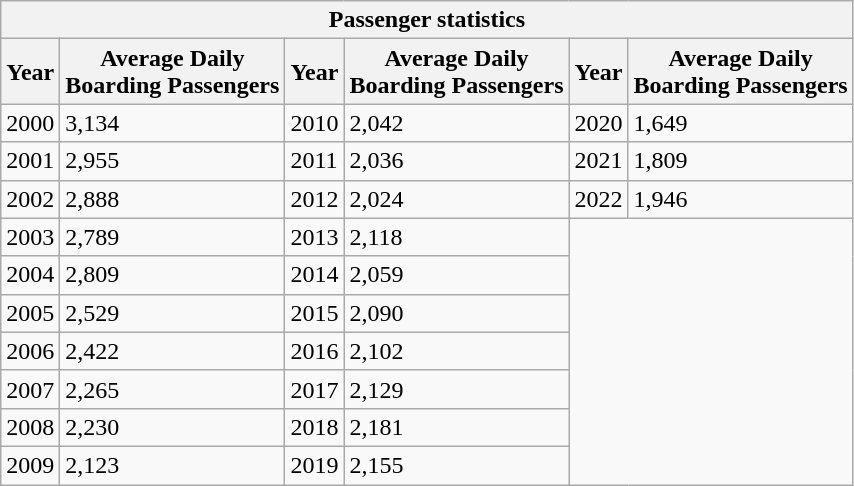<table class="wikitable">
<tr>
<th colspan="6">Passenger statistics</th>
</tr>
<tr>
<th>Year</th>
<th>Average Daily<br>Boarding Passengers</th>
<th>Year</th>
<th>Average Daily<br>Boarding Passengers</th>
<th>Year</th>
<th>Average Daily<br>Boarding Passengers</th>
</tr>
<tr>
<td>2000</td>
<td>3,134</td>
<td>2010</td>
<td>2,042</td>
<td>2020</td>
<td>1,649</td>
</tr>
<tr>
<td>2001</td>
<td>2,955</td>
<td>2011</td>
<td>2,036</td>
<td>2021</td>
<td>1,809</td>
</tr>
<tr>
<td>2002</td>
<td>2,888</td>
<td>2012</td>
<td>2,024</td>
<td>2022</td>
<td>1,946</td>
</tr>
<tr>
<td>2003</td>
<td>2,789</td>
<td>2013</td>
<td>2,118</td>
</tr>
<tr>
<td>2004</td>
<td>2,809</td>
<td>2014</td>
<td>2,059</td>
</tr>
<tr>
<td>2005</td>
<td>2,529</td>
<td>2015</td>
<td>2,090</td>
</tr>
<tr>
<td>2006</td>
<td>2,422</td>
<td>2016</td>
<td>2,102</td>
</tr>
<tr>
<td>2007</td>
<td>2,265</td>
<td>2017</td>
<td>2,129</td>
</tr>
<tr>
<td>2008</td>
<td>2,230</td>
<td>2018</td>
<td>2,181</td>
</tr>
<tr>
<td>2009</td>
<td>2,123</td>
<td>2019</td>
<td>2,155</td>
</tr>
</table>
